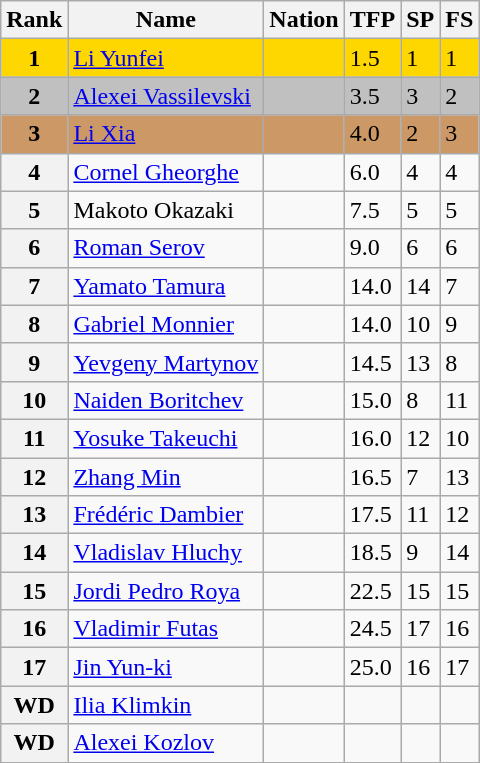<table class="wikitable sortable">
<tr>
<th>Rank</th>
<th>Name</th>
<th>Nation</th>
<th>TFP</th>
<th>SP</th>
<th>FS</th>
</tr>
<tr bgcolor="gold">
<td align="center"><strong>1</strong></td>
<td><a href='#'>Li Yunfei</a></td>
<td></td>
<td>1.5</td>
<td>1</td>
<td>1</td>
</tr>
<tr bgcolor="silver">
<td align="center"><strong>2</strong></td>
<td><a href='#'>Alexei Vassilevski</a></td>
<td></td>
<td>3.5</td>
<td>3</td>
<td>2</td>
</tr>
<tr bgcolor="cc9966">
<td align="center"><strong>3</strong></td>
<td><a href='#'>Li Xia</a></td>
<td></td>
<td>4.0</td>
<td>2</td>
<td>3</td>
</tr>
<tr>
<th>4</th>
<td><a href='#'>Cornel Gheorghe</a></td>
<td></td>
<td>6.0</td>
<td>4</td>
<td>4</td>
</tr>
<tr>
<th>5</th>
<td>Makoto Okazaki</td>
<td></td>
<td>7.5</td>
<td>5</td>
<td>5</td>
</tr>
<tr>
<th>6</th>
<td><a href='#'>Roman Serov</a></td>
<td></td>
<td>9.0</td>
<td>6</td>
<td>6</td>
</tr>
<tr>
<th>7</th>
<td><a href='#'>Yamato Tamura</a></td>
<td></td>
<td>14.0</td>
<td>14</td>
<td>7</td>
</tr>
<tr>
<th>8</th>
<td><a href='#'>Gabriel Monnier</a></td>
<td></td>
<td>14.0</td>
<td>10</td>
<td>9</td>
</tr>
<tr>
<th>9</th>
<td><a href='#'>Yevgeny Martynov</a></td>
<td></td>
<td>14.5</td>
<td>13</td>
<td>8</td>
</tr>
<tr>
<th>10</th>
<td><a href='#'>Naiden Boritchev</a></td>
<td></td>
<td>15.0</td>
<td>8</td>
<td>11</td>
</tr>
<tr>
<th>11</th>
<td><a href='#'>Yosuke Takeuchi</a></td>
<td></td>
<td>16.0</td>
<td>12</td>
<td>10</td>
</tr>
<tr>
<th>12</th>
<td><a href='#'>Zhang Min</a></td>
<td></td>
<td>16.5</td>
<td>7</td>
<td>13</td>
</tr>
<tr>
<th>13</th>
<td><a href='#'>Frédéric Dambier</a></td>
<td></td>
<td>17.5</td>
<td>11</td>
<td>12</td>
</tr>
<tr>
<th>14</th>
<td><a href='#'>Vladislav Hluchy</a></td>
<td></td>
<td>18.5</td>
<td>9</td>
<td>14</td>
</tr>
<tr>
<th>15</th>
<td><a href='#'>Jordi Pedro Roya</a></td>
<td></td>
<td>22.5</td>
<td>15</td>
<td>15</td>
</tr>
<tr>
<th>16</th>
<td><a href='#'>Vladimir Futas</a></td>
<td></td>
<td>24.5</td>
<td>17</td>
<td>16</td>
</tr>
<tr>
<th>17</th>
<td><a href='#'>Jin Yun-ki</a></td>
<td></td>
<td>25.0</td>
<td>16</td>
<td>17</td>
</tr>
<tr>
<th>WD</th>
<td><a href='#'>Ilia Klimkin</a></td>
<td></td>
<td></td>
<td></td>
<td></td>
</tr>
<tr>
<th>WD</th>
<td><a href='#'>Alexei Kozlov</a></td>
<td></td>
<td></td>
<td></td>
<td></td>
</tr>
</table>
